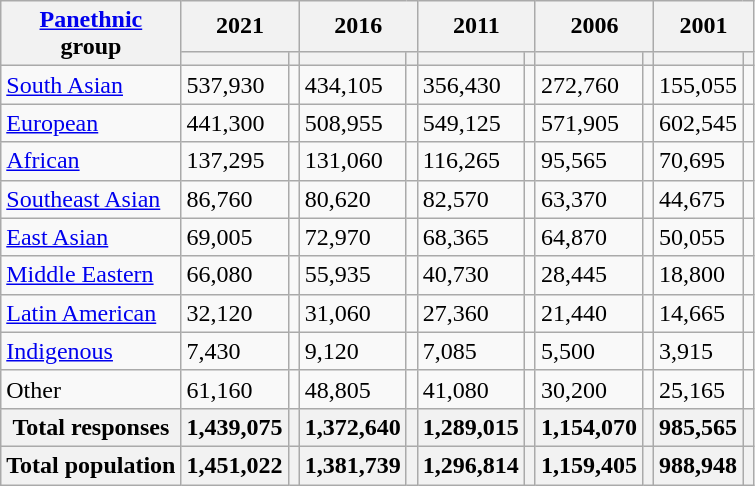<table class="wikitable collapsible sortable">
<tr>
<th rowspan="2"><a href='#'>Panethnic</a><br>group</th>
<th colspan="2">2021</th>
<th colspan="2">2016</th>
<th colspan="2">2011</th>
<th colspan="2">2006</th>
<th colspan="2">2001</th>
</tr>
<tr>
<th><a href='#'></a></th>
<th></th>
<th></th>
<th></th>
<th></th>
<th></th>
<th></th>
<th></th>
<th></th>
<th></th>
</tr>
<tr>
<td><a href='#'>South Asian</a></td>
<td>537,930</td>
<td></td>
<td>434,105</td>
<td></td>
<td>356,430</td>
<td></td>
<td>272,760</td>
<td></td>
<td>155,055</td>
<td></td>
</tr>
<tr>
<td><a href='#'>European</a></td>
<td>441,300</td>
<td></td>
<td>508,955</td>
<td></td>
<td>549,125</td>
<td></td>
<td>571,905</td>
<td></td>
<td>602,545</td>
<td></td>
</tr>
<tr>
<td><a href='#'>African</a></td>
<td>137,295</td>
<td></td>
<td>131,060</td>
<td></td>
<td>116,265</td>
<td></td>
<td>95,565</td>
<td></td>
<td>70,695</td>
<td></td>
</tr>
<tr>
<td><a href='#'>Southeast Asian</a></td>
<td>86,760</td>
<td></td>
<td>80,620</td>
<td></td>
<td>82,570</td>
<td></td>
<td>63,370</td>
<td></td>
<td>44,675</td>
<td></td>
</tr>
<tr>
<td><a href='#'>East Asian</a></td>
<td>69,005</td>
<td></td>
<td>72,970</td>
<td></td>
<td>68,365</td>
<td></td>
<td>64,870</td>
<td></td>
<td>50,055</td>
<td></td>
</tr>
<tr>
<td><a href='#'>Middle Eastern</a></td>
<td>66,080</td>
<td></td>
<td>55,935</td>
<td></td>
<td>40,730</td>
<td></td>
<td>28,445</td>
<td></td>
<td>18,800</td>
<td></td>
</tr>
<tr>
<td><a href='#'>Latin American</a></td>
<td>32,120</td>
<td></td>
<td>31,060</td>
<td></td>
<td>27,360</td>
<td></td>
<td>21,440</td>
<td></td>
<td>14,665</td>
<td></td>
</tr>
<tr>
<td><a href='#'>Indigenous</a></td>
<td>7,430</td>
<td></td>
<td>9,120</td>
<td></td>
<td>7,085</td>
<td></td>
<td>5,500</td>
<td></td>
<td>3,915</td>
<td></td>
</tr>
<tr>
<td>Other</td>
<td>61,160</td>
<td></td>
<td>48,805</td>
<td></td>
<td>41,080</td>
<td></td>
<td>30,200</td>
<td></td>
<td>25,165</td>
<td></td>
</tr>
<tr>
<th>Total responses</th>
<th>1,439,075</th>
<th></th>
<th>1,372,640</th>
<th></th>
<th>1,289,015</th>
<th></th>
<th>1,154,070</th>
<th></th>
<th>985,565</th>
<th></th>
</tr>
<tr>
<th>Total population</th>
<th>1,451,022</th>
<th></th>
<th>1,381,739</th>
<th></th>
<th>1,296,814</th>
<th></th>
<th>1,159,405</th>
<th></th>
<th>988,948</th>
<th></th>
</tr>
</table>
